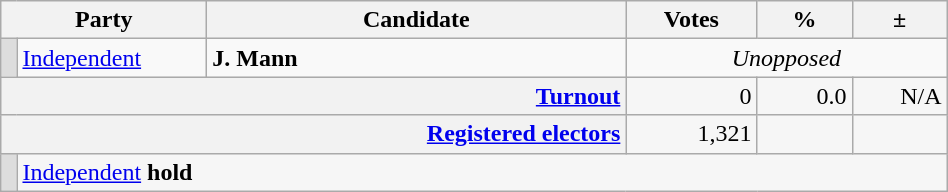<table class=wikitable>
<tr>
<th scope="col" colspan="2" style="width: 130px">Party</th>
<th scope="col" style="width: 17em">Candidate</th>
<th scope="col" style="width: 5em">Votes</th>
<th scope="col" style="width: 3.5em">%</th>
<th scope="col" style="width: 3.5em">±</th>
</tr>
<tr>
<td style="background:#DDDDDD;"></td>
<td><a href='#'>Independent</a></td>
<td><strong>J. Mann</strong></td>
<td style="text-align: center; "colspan="3"><em>Unopposed</em></td>
</tr>
<tr style="background-color:#F6F6F6">
<th colspan="3" style="text-align: right; margin-right: 0.5em"><a href='#'>Turnout</a></th>
<td style="text-align: right; margin-right: 0.5em">0</td>
<td style="text-align: right; margin-right: 0.5em">0.0</td>
<td style="text-align: right; margin-right: 0.5em">N/A</td>
</tr>
<tr style="background-color:#F6F6F6;">
<th colspan="3" style="text-align:right;"><a href='#'>Registered electors</a></th>
<td style="text-align:right; margin-right:0.5em">1,321</td>
<td></td>
<td></td>
</tr>
<tr style="background-color:#F6F6F6">
<td style="background:#DDDDDD;"></td>
<td colspan="5"><a href='#'>Independent</a> <strong>hold</strong></td>
</tr>
</table>
